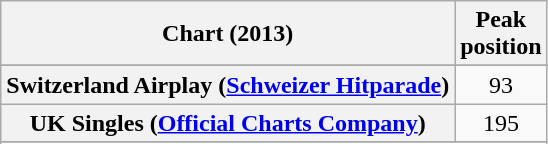<table class="wikitable plainrowheaders sortable" style="text-align:center;">
<tr>
<th>Chart (2013)</th>
<th>Peak<br>position</th>
</tr>
<tr>
</tr>
<tr>
<th scope="row">Switzerland Airplay (<a href='#'>Schweizer Hitparade</a>)</th>
<td>93</td>
</tr>
<tr>
<th scope="row">UK Singles (<a href='#'>Official Charts Company</a>)</th>
<td align="center">195</td>
</tr>
<tr>
</tr>
<tr>
</tr>
<tr>
</tr>
</table>
